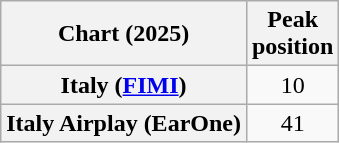<table class="wikitable sortable plainrowheaders" style="text-align:center">
<tr>
<th scope="col">Chart (2025)</th>
<th scope="col">Peak<br>position</th>
</tr>
<tr>
<th scope="row">Italy (<a href='#'>FIMI</a>)</th>
<td>10</td>
</tr>
<tr>
<th scope="row">Italy Airplay (EarOne)</th>
<td>41</td>
</tr>
</table>
